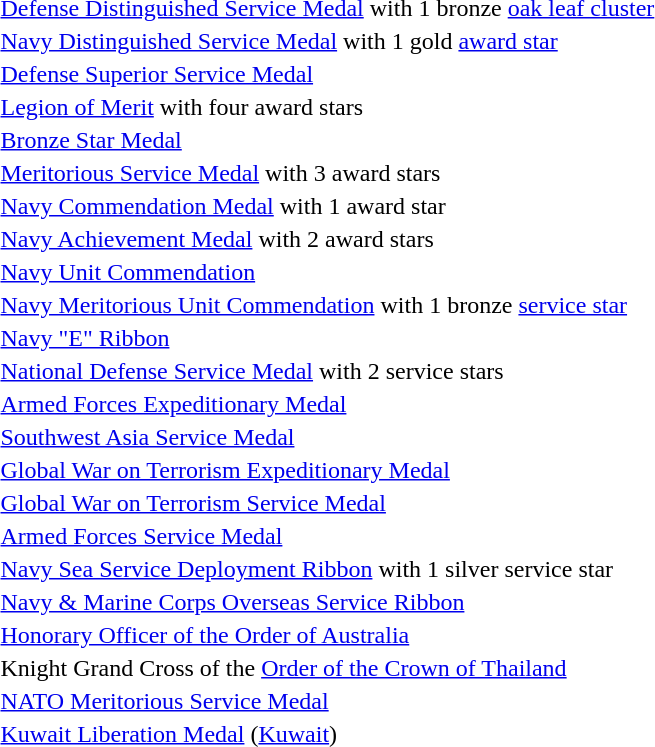<table>
<tr>
<td></td>
<td><a href='#'>Defense Distinguished Service Medal</a> with 1 bronze <a href='#'>oak leaf cluster</a></td>
</tr>
<tr>
<td></td>
<td><a href='#'>Navy Distinguished Service Medal</a> with 1 gold <a href='#'>award star</a></td>
</tr>
<tr>
<td></td>
<td><a href='#'>Defense Superior Service Medal</a></td>
</tr>
<tr>
<td></td>
<td><a href='#'>Legion of Merit</a> with four award stars</td>
</tr>
<tr>
<td></td>
<td><a href='#'>Bronze Star Medal</a></td>
</tr>
<tr>
<td></td>
<td><a href='#'>Meritorious Service Medal</a> with 3 award stars</td>
</tr>
<tr>
<td></td>
<td><a href='#'>Navy Commendation Medal</a> with 1 award star</td>
</tr>
<tr>
<td></td>
<td><a href='#'>Navy Achievement Medal</a> with 2 award stars</td>
</tr>
<tr>
<td></td>
<td><a href='#'>Navy Unit Commendation</a></td>
</tr>
<tr>
<td></td>
<td><a href='#'>Navy Meritorious Unit Commendation</a> with 1 bronze <a href='#'>service star</a></td>
</tr>
<tr>
<td></td>
<td><a href='#'>Navy "E" Ribbon</a></td>
</tr>
<tr>
<td></td>
<td><a href='#'>National Defense Service Medal</a> with 2 service stars</td>
</tr>
<tr>
<td></td>
<td><a href='#'>Armed Forces Expeditionary Medal</a></td>
</tr>
<tr>
<td></td>
<td><a href='#'>Southwest Asia Service Medal</a></td>
</tr>
<tr>
<td></td>
<td><a href='#'>Global War on Terrorism Expeditionary Medal</a></td>
</tr>
<tr>
<td></td>
<td><a href='#'>Global War on Terrorism Service Medal</a></td>
</tr>
<tr>
<td></td>
<td><a href='#'>Armed Forces Service Medal</a></td>
</tr>
<tr>
<td></td>
<td><a href='#'>Navy Sea Service Deployment Ribbon</a> with 1 silver service star</td>
</tr>
<tr>
<td></td>
<td><a href='#'>Navy & Marine Corps Overseas Service Ribbon</a></td>
</tr>
<tr>
<td></td>
<td><a href='#'>Honorary Officer of the Order of Australia</a></td>
</tr>
<tr>
<td></td>
<td>Knight Grand Cross of the <a href='#'>Order of the Crown of Thailand</a></td>
</tr>
<tr>
<td></td>
<td><a href='#'>NATO Meritorious Service Medal</a></td>
</tr>
<tr>
<td></td>
<td><a href='#'>Kuwait Liberation Medal</a> (<a href='#'>Kuwait</a>)</td>
</tr>
</table>
